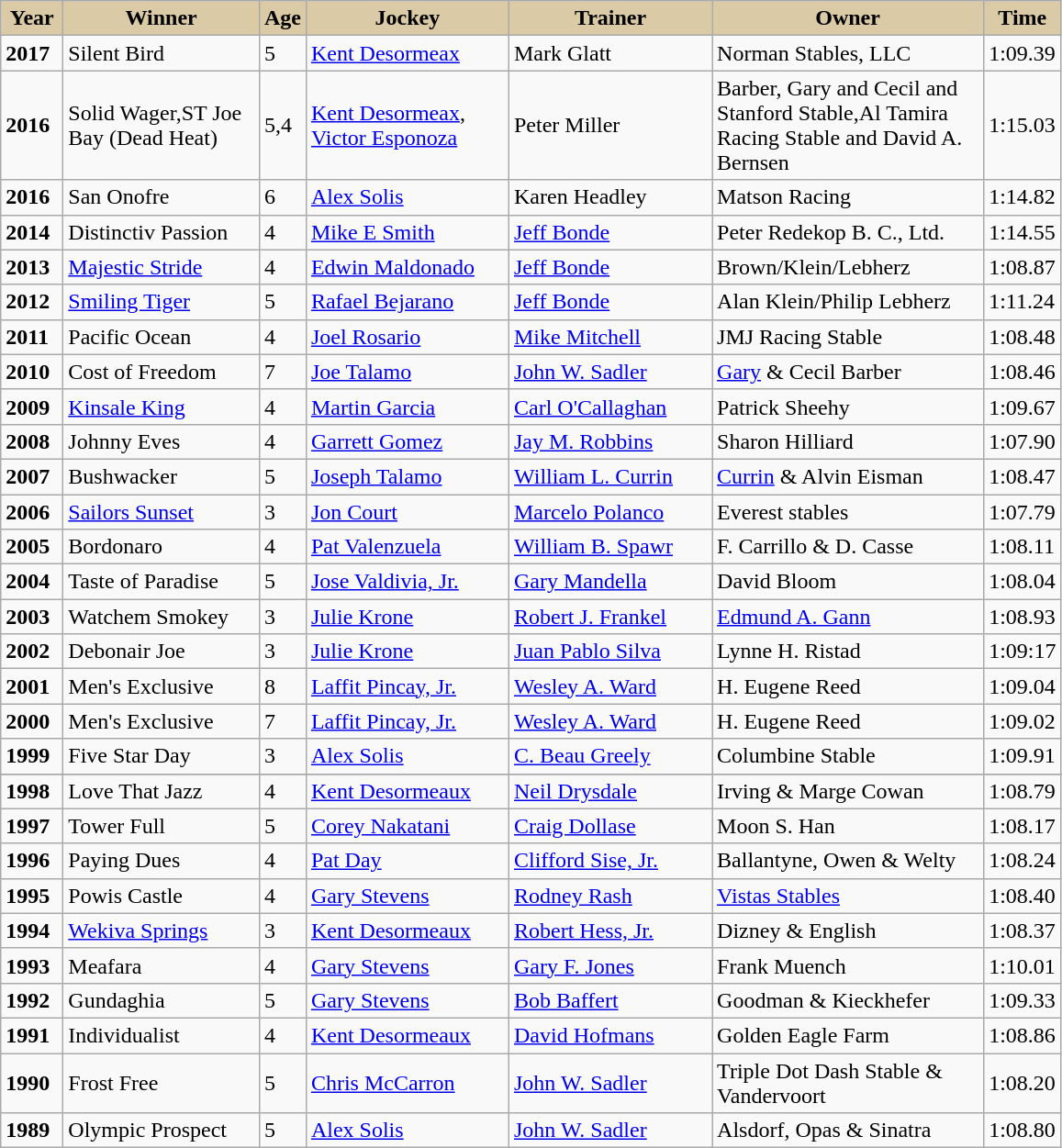<table class="wikitable sortable">
<tr>
<th style="background-color:#DACAA5; width:38px">Year<br></th>
<th style="background-color:#DACAA5; width:135px">Winner<br></th>
<th style="background-color:#DACAA5">Age<br></th>
<th style="background-color:#DACAA5; width:140px">Jockey<br></th>
<th style="background-color:#DACAA5; width:140px">Trainer<br></th>
<th style="background-color:#DACAA5; width:190px">Owner<br></th>
<th style="background-color:#DACAA5">Time</th>
</tr>
<tr>
<td><strong>2017</strong></td>
<td>Silent Bird</td>
<td>5</td>
<td><a href='#'>Kent Desormeax</a></td>
<td>Mark Glatt</td>
<td>Norman Stables, LLC</td>
<td>1:09.39</td>
</tr>
<tr>
<td><strong>2016</strong></td>
<td>Solid Wager,ST Joe Bay (Dead Heat)</td>
<td>5,4</td>
<td><a href='#'>Kent Desormeax</a>, <a href='#'>Victor Esponoza</a></td>
<td>Peter Miller</td>
<td>Barber, Gary and Cecil and Stanford Stable,Al Tamira Racing Stable and David A. Bernsen</td>
<td>1:15.03</td>
</tr>
<tr>
<td><strong>2016</strong></td>
<td>San Onofre</td>
<td>6</td>
<td><a href='#'>Alex Solis</a></td>
<td>Karen Headley</td>
<td>Matson Racing</td>
<td>1:14.82</td>
</tr>
<tr>
<td><strong>2014</strong></td>
<td>Distinctiv Passion</td>
<td>4</td>
<td><a href='#'>Mike E Smith</a></td>
<td><a href='#'>Jeff Bonde</a></td>
<td>Peter Redekop B. C., Ltd.</td>
<td>1:14.55</td>
</tr>
<tr>
<td><strong>2013</strong></td>
<td><a href='#'>Majestic Stride</a></td>
<td>4</td>
<td><a href='#'>Edwin Maldonado</a></td>
<td><a href='#'>Jeff Bonde</a></td>
<td>Brown/Klein/Lebherz</td>
<td>1:08.87</td>
</tr>
<tr>
<td><strong>2012</strong></td>
<td><a href='#'>Smiling Tiger</a></td>
<td>5</td>
<td><a href='#'>Rafael Bejarano</a></td>
<td><a href='#'>Jeff Bonde</a></td>
<td>Alan Klein/Philip Lebherz</td>
<td>1:11.24</td>
</tr>
<tr>
<td><strong>2011</strong></td>
<td>Pacific Ocean</td>
<td>4</td>
<td><a href='#'>Joel Rosario</a></td>
<td><a href='#'>Mike Mitchell</a></td>
<td>JMJ Racing Stable</td>
<td>1:08.48</td>
</tr>
<tr>
<td><strong>2010</strong></td>
<td>Cost of Freedom</td>
<td>7</td>
<td><a href='#'>Joe Talamo</a></td>
<td><a href='#'>John W. Sadler</a></td>
<td><a href='#'>Gary</a> & Cecil Barber</td>
<td>1:08.46</td>
</tr>
<tr>
<td><strong>2009</strong></td>
<td><a href='#'>Kinsale King</a></td>
<td>4</td>
<td><a href='#'>Martin Garcia</a></td>
<td><a href='#'>Carl O'Callaghan</a></td>
<td>Patrick Sheehy</td>
<td>1:09.67</td>
</tr>
<tr>
<td><strong>2008</strong></td>
<td>Johnny Eves</td>
<td>4</td>
<td><a href='#'>Garrett Gomez</a></td>
<td><a href='#'>Jay M. Robbins</a></td>
<td>Sharon Hilliard</td>
<td>1:07.90</td>
</tr>
<tr>
<td><strong>2007</strong></td>
<td>Bushwacker</td>
<td>5</td>
<td><a href='#'>Joseph Talamo</a></td>
<td><a href='#'>William L. Currin</a></td>
<td><a href='#'>Currin</a> & Alvin Eisman</td>
<td>1:08.47</td>
</tr>
<tr>
<td><strong>2006</strong></td>
<td><a href='#'>Sailors Sunset</a></td>
<td>3</td>
<td><a href='#'>Jon Court</a></td>
<td><a href='#'>Marcelo Polanco</a></td>
<td>Everest stables</td>
<td>1:07.79</td>
</tr>
<tr>
<td><strong>2005</strong></td>
<td>Bordonaro</td>
<td>4</td>
<td><a href='#'>Pat Valenzuela</a></td>
<td><a href='#'>William B. Spawr</a></td>
<td>F. Carrillo & D. Casse</td>
<td>1:08.11</td>
</tr>
<tr>
<td><strong>2004</strong></td>
<td>Taste of Paradise</td>
<td>5</td>
<td><a href='#'>Jose Valdivia, Jr.</a></td>
<td><a href='#'>Gary Mandella</a></td>
<td>David Bloom</td>
<td>1:08.04</td>
</tr>
<tr>
<td><strong>2003</strong></td>
<td>Watchem Smokey</td>
<td>3</td>
<td><a href='#'>Julie Krone</a></td>
<td><a href='#'>Robert J. Frankel</a></td>
<td><a href='#'>Edmund A. Gann</a></td>
<td>1:08.93</td>
</tr>
<tr>
<td><strong>2002</strong></td>
<td>Debonair Joe</td>
<td>3</td>
<td><a href='#'>Julie Krone</a></td>
<td><a href='#'>Juan Pablo Silva</a></td>
<td>Lynne H. Ristad</td>
<td>1:09:17</td>
</tr>
<tr>
<td><strong>2001</strong></td>
<td>Men's Exclusive</td>
<td>8</td>
<td><a href='#'>Laffit Pincay, Jr.</a></td>
<td><a href='#'>Wesley A. Ward</a></td>
<td>H. Eugene Reed</td>
<td>1:09.04</td>
</tr>
<tr>
<td><strong>2000</strong></td>
<td>Men's Exclusive</td>
<td>7</td>
<td><a href='#'>Laffit Pincay, Jr.</a></td>
<td><a href='#'>Wesley A. Ward</a></td>
<td>H. Eugene Reed</td>
<td>1:09.02</td>
</tr>
<tr>
<td><strong>1999</strong></td>
<td>Five Star Day</td>
<td>3</td>
<td><a href='#'>Alex Solis</a></td>
<td><a href='#'>C. Beau Greely</a></td>
<td>Columbine Stable</td>
<td>1:09.91</td>
</tr>
<tr>
</tr>
<tr>
<td><strong>1998</strong></td>
<td>Love That Jazz</td>
<td>4</td>
<td><a href='#'>Kent Desormeaux</a></td>
<td><a href='#'>Neil Drysdale</a></td>
<td>Irving & Marge Cowan</td>
<td>1:08.79</td>
</tr>
<tr>
<td><strong>1997</strong></td>
<td>Tower Full</td>
<td>5</td>
<td><a href='#'>Corey Nakatani</a></td>
<td><a href='#'>Craig Dollase</a></td>
<td>Moon S. Han</td>
<td>1:08.17</td>
</tr>
<tr>
<td><strong>1996</strong></td>
<td>Paying Dues</td>
<td>4</td>
<td><a href='#'>Pat Day</a></td>
<td><a href='#'>Clifford Sise, Jr.</a></td>
<td>Ballantyne, Owen & Welty</td>
<td>1:08.24</td>
</tr>
<tr>
<td><strong>1995</strong></td>
<td>Powis Castle</td>
<td>4</td>
<td><a href='#'>Gary Stevens</a></td>
<td><a href='#'>Rodney Rash</a></td>
<td><a href='#'>Vistas Stables</a></td>
<td>1:08.40</td>
</tr>
<tr>
<td><strong>1994</strong></td>
<td><a href='#'>Wekiva Springs</a></td>
<td>3</td>
<td><a href='#'>Kent Desormeaux</a></td>
<td><a href='#'>Robert Hess, Jr.</a></td>
<td>Dizney & English</td>
<td>1:08.37</td>
</tr>
<tr>
<td><strong>1993</strong></td>
<td>Meafara</td>
<td>4</td>
<td><a href='#'>Gary Stevens</a></td>
<td><a href='#'>Gary F. Jones</a></td>
<td>Frank Muench</td>
<td>1:10.01</td>
</tr>
<tr>
<td><strong>1992</strong></td>
<td>Gundaghia</td>
<td>5</td>
<td><a href='#'>Gary Stevens</a></td>
<td><a href='#'>Bob Baffert</a></td>
<td>Goodman & Kieckhefer</td>
<td>1:09.33</td>
</tr>
<tr>
<td><strong>1991</strong></td>
<td>Individualist</td>
<td>4</td>
<td><a href='#'>Kent Desormeaux</a></td>
<td><a href='#'>David Hofmans</a></td>
<td>Golden Eagle Farm</td>
<td>1:08.86</td>
</tr>
<tr>
<td><strong>1990</strong></td>
<td>Frost Free</td>
<td>5</td>
<td><a href='#'>Chris McCarron</a></td>
<td><a href='#'>John W. Sadler</a></td>
<td>Triple Dot Dash Stable & Vandervoort</td>
<td>1:08.20</td>
</tr>
<tr>
<td><strong>1989</strong></td>
<td>Olympic Prospect</td>
<td>5</td>
<td><a href='#'>Alex Solis</a></td>
<td><a href='#'>John W. Sadler</a></td>
<td>Alsdorf, Opas & Sinatra</td>
<td>1:08.80</td>
</tr>
</table>
